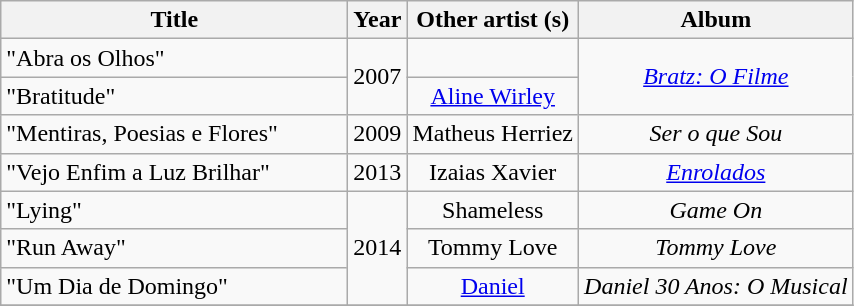<table class="wikitable">
<tr>
<th style="width:14em;">Title</th>
<th>Year</th>
<th>Other artist (s)</th>
<th>Album</th>
</tr>
<tr>
<td>"Abra os Olhos"</td>
<td rowspan=2>2007</td>
<td></td>
<td align="center" rowspan=2><em><a href='#'>Bratz: O Filme</a></em></td>
</tr>
<tr>
<td>"Bratitude"</td>
<td align="center"><a href='#'>Aline Wirley</a></td>
</tr>
<tr>
<td>"Mentiras, Poesias e Flores"</td>
<td>2009</td>
<td align="center">Matheus Herriez</td>
<td align="center"><em>Ser o que Sou</em></td>
</tr>
<tr>
<td>"Vejo Enfim a Luz Brilhar"</td>
<td>2013</td>
<td align="center">Izaias Xavier</td>
<td align="center"><em><a href='#'>Enrolados</a></em></td>
</tr>
<tr>
<td>"Lying"</td>
<td rowspan=3>2014</td>
<td align="center">Shameless</td>
<td align="center"><em>Game On</em></td>
</tr>
<tr>
<td>"Run Away"</td>
<td align="center">Tommy Love</td>
<td align="center"><em>Tommy Love</em></td>
</tr>
<tr>
<td>"Um Dia de Domingo"</td>
<td align="center"><a href='#'>Daniel</a></td>
<td align="center"><em>Daniel 30 Anos: O Musical</em></td>
</tr>
<tr>
</tr>
</table>
